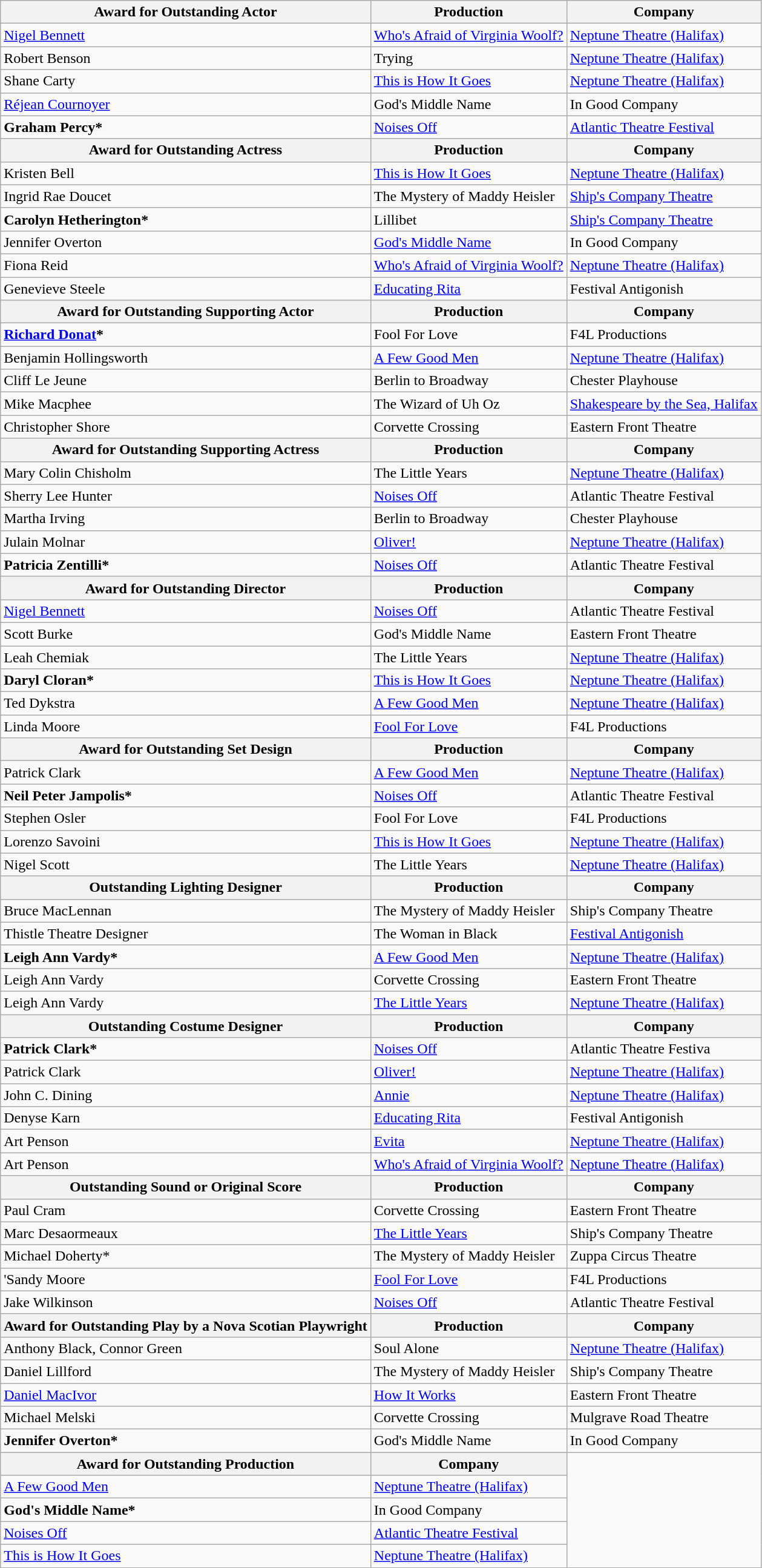<table class="wikitable">
<tr>
<th>Award for Outstanding Actor</th>
<th>Production</th>
<th>Company</th>
</tr>
<tr>
<td><a href='#'>Nigel Bennett</a></td>
<td><a href='#'>Who's Afraid of Virginia Woolf?</a></td>
<td><a href='#'>Neptune Theatre (Halifax)</a></td>
</tr>
<tr>
<td>Robert Benson</td>
<td>Trying</td>
<td><a href='#'>Neptune Theatre (Halifax)</a></td>
</tr>
<tr>
<td>Shane Carty</td>
<td><a href='#'>This is How It Goes</a></td>
<td><a href='#'>Neptune Theatre (Halifax)</a></td>
</tr>
<tr>
<td><a href='#'>Réjean Cournoyer</a></td>
<td>God's Middle Name</td>
<td>In Good Company</td>
</tr>
<tr>
<td><strong>Graham Percy*</strong></td>
<td><a href='#'>Noises Off</a></td>
<td><a href='#'>Atlantic Theatre Festival</a></td>
</tr>
<tr>
<th>Award for Outstanding Actress</th>
<th>Production</th>
<th>Company</th>
</tr>
<tr>
<td>Kristen Bell</td>
<td><a href='#'>This is How It Goes</a></td>
<td><a href='#'>Neptune Theatre (Halifax)</a></td>
</tr>
<tr>
<td>Ingrid Rae Doucet</td>
<td>The Mystery of Maddy Heisler</td>
<td><a href='#'>Ship's Company Theatre</a></td>
</tr>
<tr>
<td><strong>Carolyn Hetherington*</strong></td>
<td>Lillibet</td>
<td><a href='#'>Ship's Company Theatre</a></td>
</tr>
<tr>
<td>Jennifer Overton</td>
<td><a href='#'>God's Middle Name</a></td>
<td>In Good Company</td>
</tr>
<tr>
<td>Fiona Reid</td>
<td><a href='#'>Who's Afraid of Virginia Woolf?</a></td>
<td><a href='#'>Neptune Theatre (Halifax)</a></td>
</tr>
<tr>
<td>Genevieve Steele</td>
<td><a href='#'>Educating Rita</a></td>
<td>Festival Antigonish</td>
</tr>
<tr>
<th>Award for Outstanding Supporting Actor</th>
<th>Production</th>
<th>Company</th>
</tr>
<tr>
<td><strong><a href='#'>Richard Donat</a>*</strong></td>
<td>Fool For Love</td>
<td>F4L Productions</td>
</tr>
<tr>
<td>Benjamin Hollingsworth</td>
<td><a href='#'>A Few Good Men</a></td>
<td><a href='#'>Neptune Theatre (Halifax)</a></td>
</tr>
<tr>
<td>Cliff Le Jeune</td>
<td>Berlin to Broadway</td>
<td>Chester Playhouse</td>
</tr>
<tr>
<td>Mike Macphee</td>
<td>The Wizard of Uh Oz</td>
<td><a href='#'>Shakespeare by the Sea, Halifax</a></td>
</tr>
<tr>
<td>Christopher Shore</td>
<td>Corvette Crossing</td>
<td>Eastern Front Theatre</td>
</tr>
<tr>
<th>Award for Outstanding Supporting Actress</th>
<th>Production</th>
<th>Company</th>
</tr>
<tr>
<td>Mary Colin Chisholm</td>
<td>The Little Years</td>
<td><a href='#'>Neptune Theatre (Halifax)</a></td>
</tr>
<tr>
<td>Sherry Lee Hunter</td>
<td><a href='#'>Noises Off</a></td>
<td>Atlantic Theatre Festival</td>
</tr>
<tr>
<td>Martha Irving</td>
<td>Berlin to Broadway</td>
<td>Chester Playhouse</td>
</tr>
<tr>
<td>Julain Molnar</td>
<td><a href='#'>Oliver!</a></td>
<td><a href='#'>Neptune Theatre (Halifax)</a></td>
</tr>
<tr>
<td><strong>Patricia Zentilli*</strong></td>
<td><a href='#'>Noises Off</a></td>
<td>Atlantic Theatre Festival</td>
</tr>
<tr>
<th>Award for Outstanding Director</th>
<th>Production</th>
<th>Company</th>
</tr>
<tr>
<td><a href='#'>Nigel Bennett</a></td>
<td><a href='#'>Noises Off</a></td>
<td>Atlantic Theatre Festival</td>
</tr>
<tr>
<td>Scott Burke</td>
<td>God's Middle Name</td>
<td>Eastern Front Theatre</td>
</tr>
<tr>
<td>Leah Chemiak</td>
<td>The Little Years</td>
<td><a href='#'>Neptune Theatre (Halifax)</a></td>
</tr>
<tr>
<td><strong>Daryl Cloran*</strong></td>
<td><a href='#'>This is How It Goes</a></td>
<td><a href='#'>Neptune Theatre (Halifax)</a></td>
</tr>
<tr>
<td>Ted Dykstra</td>
<td><a href='#'>A Few Good Men</a></td>
<td><a href='#'>Neptune Theatre (Halifax)</a></td>
</tr>
<tr>
<td>Linda Moore</td>
<td><a href='#'>Fool For Love</a></td>
<td>F4L Productions</td>
</tr>
<tr>
<th>Award for Outstanding Set Design</th>
<th>Production</th>
<th>Company</th>
</tr>
<tr>
<td>Patrick Clark</td>
<td><a href='#'>A Few Good Men</a></td>
<td><a href='#'>Neptune Theatre (Halifax)</a></td>
</tr>
<tr>
<td><strong>Neil Peter Jampolis*</strong></td>
<td><a href='#'>Noises Off</a></td>
<td>Atlantic Theatre Festival</td>
</tr>
<tr>
<td>Stephen Osler</td>
<td>Fool For Love</td>
<td>F4L Productions</td>
</tr>
<tr>
<td>Lorenzo Savoini</td>
<td><a href='#'>This is How It Goes</a></td>
<td><a href='#'>Neptune Theatre (Halifax)</a></td>
</tr>
<tr>
<td>Nigel Scott</td>
<td>The Little Years</td>
<td><a href='#'>Neptune Theatre (Halifax)</a></td>
</tr>
<tr>
<th>Outstanding Lighting Designer</th>
<th>Production</th>
<th>Company</th>
</tr>
<tr>
<td>Bruce MacLennan</td>
<td>The Mystery of Maddy Heisler</td>
<td>Ship's Company Theatre</td>
</tr>
<tr>
<td>Thistle Theatre Designer</td>
<td>The Woman in Black</td>
<td><a href='#'>Festival Antigonish</a></td>
</tr>
<tr>
<td><strong>Leigh Ann Vardy*</strong></td>
<td><a href='#'>A Few Good Men</a></td>
<td><a href='#'>Neptune Theatre (Halifax)</a></td>
</tr>
<tr>
<td>Leigh Ann Vardy</td>
<td>Corvette Crossing</td>
<td>Eastern Front Theatre</td>
</tr>
<tr>
<td>Leigh Ann Vardy</td>
<td><a href='#'>The Little Years</a></td>
<td><a href='#'>Neptune Theatre (Halifax)</a></td>
</tr>
<tr>
<th>Outstanding Costume Designer</th>
<th>Production</th>
<th>Company</th>
</tr>
<tr>
<td><strong>Patrick Clark*</strong></td>
<td><a href='#'>Noises Off</a></td>
<td>Atlantic Theatre Festiva</td>
</tr>
<tr>
<td>Patrick Clark</td>
<td><a href='#'>Oliver!</a></td>
<td><a href='#'>Neptune Theatre (Halifax)</a></td>
</tr>
<tr>
<td>John C. Dining</td>
<td><a href='#'>Annie</a></td>
<td><a href='#'>Neptune Theatre (Halifax)</a></td>
</tr>
<tr>
<td>Denyse Karn</td>
<td><a href='#'>Educating Rita</a></td>
<td>Festival Antigonish</td>
</tr>
<tr>
<td>Art Penson</td>
<td><a href='#'>Evita</a></td>
<td><a href='#'>Neptune Theatre (Halifax)</a></td>
</tr>
<tr>
<td>Art Penson</td>
<td><a href='#'>Who's Afraid of Virginia Woolf?</a></td>
<td><a href='#'>Neptune Theatre (Halifax)</a></td>
</tr>
<tr>
<th>Outstanding Sound or Original Score</th>
<th>Production</th>
<th>Company</th>
</tr>
<tr>
<td>Paul Cram</td>
<td>Corvette Crossing</td>
<td>Eastern Front Theatre</td>
</tr>
<tr>
<td>Marc Desaormeaux</td>
<td><a href='#'>The Little Years</a></td>
<td>Ship's Company Theatre</td>
</tr>
<tr>
<td>Michael Doherty*</td>
<td>The Mystery of Maddy Heisler</td>
<td>Zuppa Circus Theatre</td>
</tr>
<tr>
<td>'Sandy Moore</td>
<td><a href='#'>Fool For Love</a></td>
<td>F4L Productions</td>
</tr>
<tr>
<td>Jake Wilkinson</td>
<td><a href='#'>Noises Off</a></td>
<td>Atlantic Theatre Festival</td>
</tr>
<tr>
<th>Award for Outstanding Play by a Nova Scotian Playwright</th>
<th>Production</th>
<th>Company</th>
</tr>
<tr>
<td>Anthony Black, Connor Green</td>
<td>Soul Alone</td>
<td><a href='#'>Neptune Theatre (Halifax)</a></td>
</tr>
<tr>
<td>Daniel Lillford</td>
<td>The Mystery of Maddy Heisler</td>
<td>Ship's Company Theatre</td>
</tr>
<tr>
<td><a href='#'>Daniel MacIvor</a></td>
<td><a href='#'>How It Works</a></td>
<td>Eastern Front Theatre</td>
</tr>
<tr>
<td>Michael Melski</td>
<td>Corvette Crossing</td>
<td>Mulgrave Road Theatre</td>
</tr>
<tr>
<td><strong> Jennifer Overton*</strong></td>
<td>God's Middle Name</td>
<td>In Good Company</td>
</tr>
<tr>
<th>Award for Outstanding Production</th>
<th>Company</th>
</tr>
<tr>
<td><a href='#'>A Few Good Men</a></td>
<td><a href='#'>Neptune Theatre (Halifax)</a></td>
</tr>
<tr>
<td><strong>God's Middle Name*</strong></td>
<td>In Good Company</td>
</tr>
<tr>
<td><a href='#'>Noises Off</a></td>
<td><a href='#'>Atlantic Theatre Festival</a></td>
</tr>
<tr>
<td><a href='#'>This is How It Goes</a></td>
<td><a href='#'>Neptune Theatre (Halifax)</a></td>
</tr>
</table>
